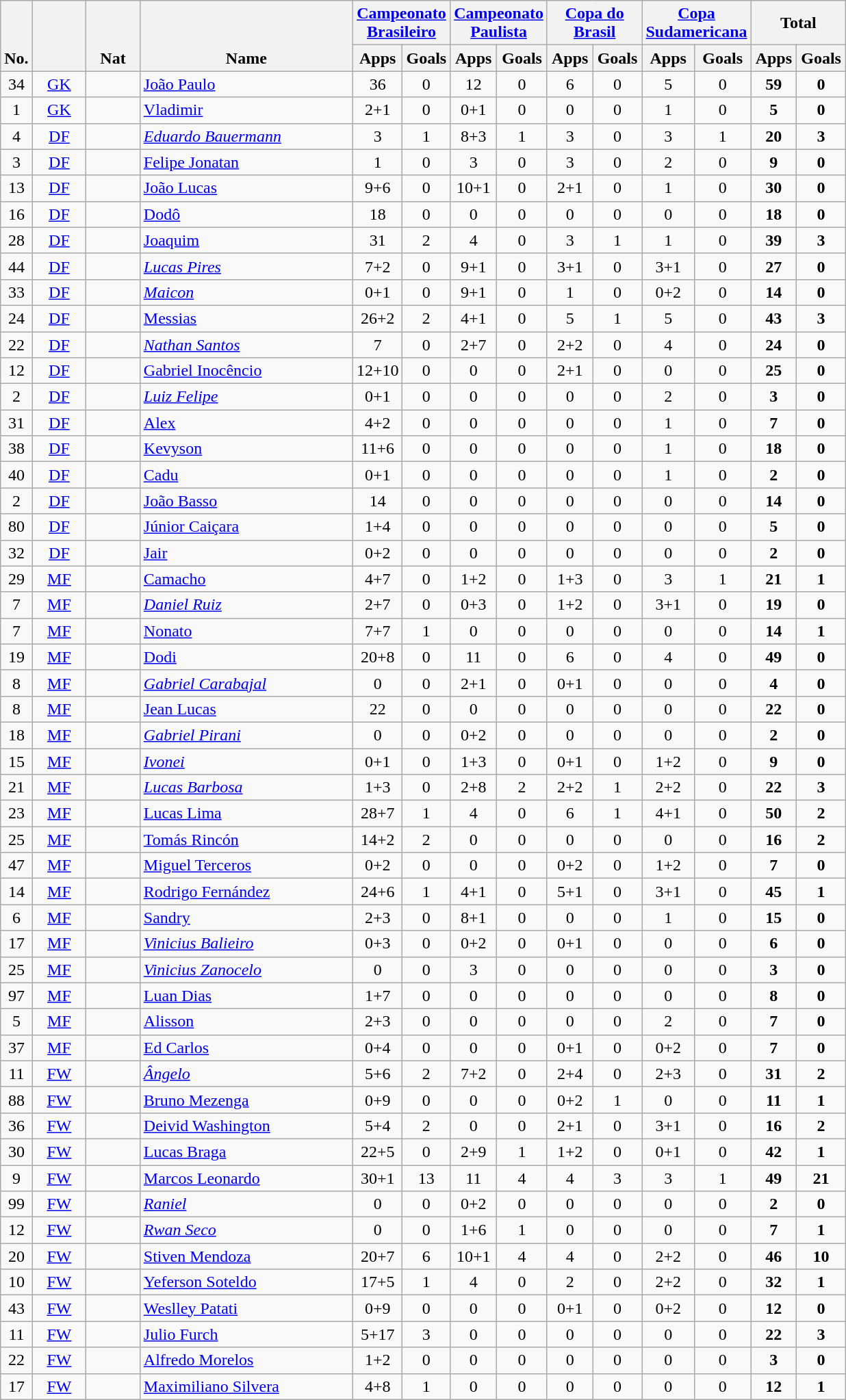<table class="wikitable sortable" style="text-align:center;">
<tr>
<th rowspan="2"  style="width:20px; vertical-align:bottom;">No.</th>
<th rowspan="2"  style="width:45px; vertical-align:bottom;"></th>
<th rowspan="2"  style="width:45px; vertical-align:bottom;">Nat</th>
<th rowspan="2"  style="width:200px; vertical-align:bottom;">Name</th>
<th colspan="2" style="width:85px;"><a href='#'>Campeonato Brasileiro</a></th>
<th colspan="2" style="width:85px;"><a href='#'>Campeonato Paulista</a></th>
<th colspan="2" style="width:85px;"><a href='#'>Copa do Brasil</a></th>
<th colspan="2" style="width:85px;"><a href='#'>Copa Sudamericana</a></th>
<th colspan="2" style="width:85px;">Total</th>
</tr>
<tr>
<th>Apps</th>
<th>Goals</th>
<th>Apps</th>
<th>Goals</th>
<th>Apps</th>
<th>Goals</th>
<th>Apps</th>
<th>Goals</th>
<th>Apps</th>
<th>Goals</th>
</tr>
<tr>
<td>34</td>
<td><a href='#'>GK</a></td>
<td></td>
<td align=left><a href='#'>João Paulo</a></td>
<td>36</td>
<td>0</td>
<td>12</td>
<td>0</td>
<td>6</td>
<td>0</td>
<td>5</td>
<td>0</td>
<td><strong>59</strong></td>
<td><strong>0</strong></td>
</tr>
<tr>
<td>1</td>
<td><a href='#'>GK</a></td>
<td></td>
<td align=left><a href='#'>Vladimir</a></td>
<td>2+1</td>
<td>0</td>
<td>0+1</td>
<td>0</td>
<td>0</td>
<td>0</td>
<td>1</td>
<td>0</td>
<td><strong>5</strong></td>
<td><strong>0</strong></td>
</tr>
<tr>
<td>4</td>
<td><a href='#'>DF</a></td>
<td></td>
<td align=left><em><a href='#'>Eduardo Bauermann</a></em></td>
<td>3</td>
<td>1</td>
<td>8+3</td>
<td>1</td>
<td>3</td>
<td>0</td>
<td>3</td>
<td>1</td>
<td><strong>20</strong></td>
<td><strong>3</strong></td>
</tr>
<tr>
<td>3</td>
<td><a href='#'>DF</a></td>
<td></td>
<td align=left><a href='#'>Felipe Jonatan</a></td>
<td>1</td>
<td>0</td>
<td>3</td>
<td>0</td>
<td>3</td>
<td>0</td>
<td>2</td>
<td>0</td>
<td><strong>9</strong></td>
<td><strong>0</strong></td>
</tr>
<tr>
<td>13</td>
<td><a href='#'>DF</a></td>
<td></td>
<td align=left><a href='#'>João Lucas</a></td>
<td>9+6</td>
<td>0</td>
<td>10+1</td>
<td>0</td>
<td>2+1</td>
<td>0</td>
<td>1</td>
<td>0</td>
<td><strong>30</strong></td>
<td><strong>0</strong></td>
</tr>
<tr>
<td>16</td>
<td><a href='#'>DF</a></td>
<td></td>
<td align=left><a href='#'>Dodô</a></td>
<td>18</td>
<td>0</td>
<td>0</td>
<td>0</td>
<td>0</td>
<td>0</td>
<td>0</td>
<td>0</td>
<td><strong>18</strong></td>
<td><strong>0</strong></td>
</tr>
<tr>
<td>28</td>
<td><a href='#'>DF</a></td>
<td></td>
<td align=left><a href='#'>Joaquim</a></td>
<td>31</td>
<td>2</td>
<td>4</td>
<td>0</td>
<td>3</td>
<td>1</td>
<td>1</td>
<td>0</td>
<td><strong>39</strong></td>
<td><strong>3</strong></td>
</tr>
<tr>
<td>44</td>
<td><a href='#'>DF</a></td>
<td></td>
<td align=left><em><a href='#'>Lucas Pires</a></em></td>
<td>7+2</td>
<td>0</td>
<td>9+1</td>
<td>0</td>
<td>3+1</td>
<td>0</td>
<td>3+1</td>
<td>0</td>
<td><strong>27</strong></td>
<td><strong>0</strong></td>
</tr>
<tr>
<td>33</td>
<td><a href='#'>DF</a></td>
<td></td>
<td align=left><em><a href='#'>Maicon</a></em></td>
<td>0+1</td>
<td>0</td>
<td>9+1</td>
<td>0</td>
<td>1</td>
<td>0</td>
<td>0+2</td>
<td>0</td>
<td><strong>14</strong></td>
<td><strong>0</strong></td>
</tr>
<tr>
<td>24</td>
<td><a href='#'>DF</a></td>
<td></td>
<td align=left><a href='#'>Messias</a></td>
<td>26+2</td>
<td>2</td>
<td>4+1</td>
<td>0</td>
<td>5</td>
<td>1</td>
<td>5</td>
<td>0</td>
<td><strong>43</strong></td>
<td><strong>3</strong></td>
</tr>
<tr>
<td>22</td>
<td><a href='#'>DF</a></td>
<td></td>
<td align=left><em><a href='#'>Nathan Santos</a></em></td>
<td>7</td>
<td>0</td>
<td>2+7</td>
<td>0</td>
<td>2+2</td>
<td>0</td>
<td>4</td>
<td>0</td>
<td><strong>24</strong></td>
<td><strong>0</strong></td>
</tr>
<tr>
<td>12</td>
<td><a href='#'>DF</a></td>
<td></td>
<td align=left><a href='#'>Gabriel Inocêncio</a></td>
<td>12+10</td>
<td>0</td>
<td>0</td>
<td>0</td>
<td>2+1</td>
<td>0</td>
<td>0</td>
<td>0</td>
<td><strong>25</strong></td>
<td><strong>0</strong></td>
</tr>
<tr>
<td>2</td>
<td><a href='#'>DF</a></td>
<td></td>
<td align=left><em><a href='#'>Luiz Felipe</a></em></td>
<td>0+1</td>
<td>0</td>
<td>0</td>
<td>0</td>
<td>0</td>
<td>0</td>
<td>2</td>
<td>0</td>
<td><strong>3</strong></td>
<td><strong>0</strong></td>
</tr>
<tr>
<td>31</td>
<td><a href='#'>DF</a></td>
<td></td>
<td align=left><a href='#'>Alex</a></td>
<td>4+2</td>
<td>0</td>
<td>0</td>
<td>0</td>
<td>0</td>
<td>0</td>
<td>1</td>
<td>0</td>
<td><strong>7</strong></td>
<td><strong>0</strong></td>
</tr>
<tr>
<td>38</td>
<td><a href='#'>DF</a></td>
<td></td>
<td align=left><a href='#'>Kevyson</a></td>
<td>11+6</td>
<td>0</td>
<td>0</td>
<td>0</td>
<td>0</td>
<td>0</td>
<td>1</td>
<td>0</td>
<td><strong>18</strong></td>
<td><strong>0</strong></td>
</tr>
<tr>
<td>40</td>
<td><a href='#'>DF</a></td>
<td></td>
<td align=left><a href='#'>Cadu</a></td>
<td>0+1</td>
<td>0</td>
<td>0</td>
<td>0</td>
<td>0</td>
<td>0</td>
<td>1</td>
<td>0</td>
<td><strong>2</strong></td>
<td><strong>0</strong></td>
</tr>
<tr>
<td>2</td>
<td><a href='#'>DF</a></td>
<td></td>
<td align=left><a href='#'>João Basso</a></td>
<td>14</td>
<td>0</td>
<td>0</td>
<td>0</td>
<td>0</td>
<td>0</td>
<td>0</td>
<td>0</td>
<td><strong>14</strong></td>
<td><strong>0</strong></td>
</tr>
<tr>
<td>80</td>
<td><a href='#'>DF</a></td>
<td></td>
<td align=left><a href='#'>Júnior Caiçara</a></td>
<td>1+4</td>
<td>0</td>
<td>0</td>
<td>0</td>
<td>0</td>
<td>0</td>
<td>0</td>
<td>0</td>
<td><strong>5</strong></td>
<td><strong>0</strong></td>
</tr>
<tr>
<td>32</td>
<td><a href='#'>DF</a></td>
<td></td>
<td align=left><a href='#'>Jair</a></td>
<td>0+2</td>
<td>0</td>
<td>0</td>
<td>0</td>
<td>0</td>
<td>0</td>
<td>0</td>
<td>0</td>
<td><strong>2</strong></td>
<td><strong>0</strong></td>
</tr>
<tr>
<td>29</td>
<td><a href='#'>MF</a></td>
<td></td>
<td align=left><a href='#'>Camacho</a></td>
<td>4+7</td>
<td>0</td>
<td>1+2</td>
<td>0</td>
<td>1+3</td>
<td>0</td>
<td>3</td>
<td>1</td>
<td><strong>21</strong></td>
<td><strong>1</strong></td>
</tr>
<tr>
<td>7</td>
<td><a href='#'>MF</a></td>
<td></td>
<td align=left><em><a href='#'>Daniel Ruiz</a></em></td>
<td>2+7</td>
<td>0</td>
<td>0+3</td>
<td>0</td>
<td>1+2</td>
<td>0</td>
<td>3+1</td>
<td>0</td>
<td><strong>19</strong></td>
<td><strong>0</strong></td>
</tr>
<tr>
<td>7</td>
<td><a href='#'>MF</a></td>
<td></td>
<td align=left><a href='#'>Nonato</a></td>
<td>7+7</td>
<td>1</td>
<td>0</td>
<td>0</td>
<td>0</td>
<td>0</td>
<td>0</td>
<td>0</td>
<td><strong>14</strong></td>
<td><strong>1</strong></td>
</tr>
<tr>
<td>19</td>
<td><a href='#'>MF</a></td>
<td></td>
<td align=left><a href='#'>Dodi</a></td>
<td>20+8</td>
<td>0</td>
<td>11</td>
<td>0</td>
<td>6</td>
<td>0</td>
<td>4</td>
<td>0</td>
<td><strong>49</strong></td>
<td><strong>0</strong></td>
</tr>
<tr>
<td>8</td>
<td><a href='#'>MF</a></td>
<td></td>
<td align=left><em><a href='#'>Gabriel Carabajal</a></em></td>
<td>0</td>
<td>0</td>
<td>2+1</td>
<td>0</td>
<td>0+1</td>
<td>0</td>
<td>0</td>
<td>0</td>
<td><strong>4</strong></td>
<td><strong>0</strong></td>
</tr>
<tr>
<td>8</td>
<td><a href='#'>MF</a></td>
<td></td>
<td align=left><a href='#'>Jean Lucas</a></td>
<td>22</td>
<td>0</td>
<td>0</td>
<td>0</td>
<td>0</td>
<td>0</td>
<td>0</td>
<td>0</td>
<td><strong>22</strong></td>
<td><strong>0</strong></td>
</tr>
<tr>
<td>18</td>
<td><a href='#'>MF</a></td>
<td></td>
<td align=left><em><a href='#'>Gabriel Pirani</a></em></td>
<td>0</td>
<td>0</td>
<td>0+2</td>
<td>0</td>
<td>0</td>
<td>0</td>
<td>0</td>
<td>0</td>
<td><strong>2</strong></td>
<td><strong>0</strong></td>
</tr>
<tr>
<td>15</td>
<td><a href='#'>MF</a></td>
<td></td>
<td align=left><em><a href='#'>Ivonei</a></em></td>
<td>0+1</td>
<td>0</td>
<td>1+3</td>
<td>0</td>
<td>0+1</td>
<td>0</td>
<td>1+2</td>
<td>0</td>
<td><strong>9</strong></td>
<td><strong>0</strong></td>
</tr>
<tr>
<td>21</td>
<td><a href='#'>MF</a></td>
<td></td>
<td align=left><em><a href='#'>Lucas Barbosa</a></em></td>
<td>1+3</td>
<td>0</td>
<td>2+8</td>
<td>2</td>
<td>2+2</td>
<td>1</td>
<td>2+2</td>
<td>0</td>
<td><strong>22</strong></td>
<td><strong>3</strong></td>
</tr>
<tr>
<td>23</td>
<td><a href='#'>MF</a></td>
<td></td>
<td align=left><a href='#'>Lucas Lima</a></td>
<td>28+7</td>
<td>1</td>
<td>4</td>
<td>0</td>
<td>6</td>
<td>1</td>
<td>4+1</td>
<td>0</td>
<td><strong>50</strong></td>
<td><strong>2</strong></td>
</tr>
<tr>
<td>25</td>
<td><a href='#'>MF</a></td>
<td></td>
<td align=left><a href='#'>Tomás Rincón</a></td>
<td>14+2</td>
<td>2</td>
<td>0</td>
<td>0</td>
<td>0</td>
<td>0</td>
<td>0</td>
<td>0</td>
<td><strong>16</strong></td>
<td><strong>2</strong></td>
</tr>
<tr>
<td>47</td>
<td><a href='#'>MF</a></td>
<td></td>
<td align=left><a href='#'>Miguel Terceros</a></td>
<td>0+2</td>
<td>0</td>
<td>0</td>
<td>0</td>
<td>0+2</td>
<td>0</td>
<td>1+2</td>
<td>0</td>
<td><strong>7</strong></td>
<td><strong>0</strong></td>
</tr>
<tr>
<td>14</td>
<td><a href='#'>MF</a></td>
<td></td>
<td align=left><a href='#'>Rodrigo Fernández</a></td>
<td>24+6</td>
<td>1</td>
<td>4+1</td>
<td>0</td>
<td>5+1</td>
<td>0</td>
<td>3+1</td>
<td>0</td>
<td><strong>45</strong></td>
<td><strong>1</strong></td>
</tr>
<tr>
<td>6</td>
<td><a href='#'>MF</a></td>
<td></td>
<td align=left><a href='#'>Sandry</a></td>
<td>2+3</td>
<td>0</td>
<td>8+1</td>
<td>0</td>
<td>0</td>
<td>0</td>
<td>1</td>
<td>0</td>
<td><strong>15</strong></td>
<td><strong>0</strong></td>
</tr>
<tr>
<td>17</td>
<td><a href='#'>MF</a></td>
<td></td>
<td align=left><em><a href='#'>Vinicius Balieiro</a></em></td>
<td>0+3</td>
<td>0</td>
<td>0+2</td>
<td>0</td>
<td>0+1</td>
<td>0</td>
<td>0</td>
<td>0</td>
<td><strong>6</strong></td>
<td><strong>0</strong></td>
</tr>
<tr>
<td>25</td>
<td><a href='#'>MF</a></td>
<td></td>
<td align=left><em><a href='#'>Vinicius Zanocelo</a></em></td>
<td>0</td>
<td>0</td>
<td>3</td>
<td>0</td>
<td>0</td>
<td>0</td>
<td>0</td>
<td>0</td>
<td><strong>3</strong></td>
<td><strong>0</strong></td>
</tr>
<tr>
<td>97</td>
<td><a href='#'>MF</a></td>
<td></td>
<td align=left><a href='#'>Luan Dias</a></td>
<td>1+7</td>
<td>0</td>
<td>0</td>
<td>0</td>
<td>0</td>
<td>0</td>
<td>0</td>
<td>0</td>
<td><strong>8</strong></td>
<td><strong>0</strong></td>
</tr>
<tr>
<td>5</td>
<td><a href='#'>MF</a></td>
<td></td>
<td align=left><a href='#'>Alisson</a></td>
<td>2+3</td>
<td>0</td>
<td>0</td>
<td>0</td>
<td>0</td>
<td>0</td>
<td>2</td>
<td>0</td>
<td><strong>7</strong></td>
<td><strong>0</strong></td>
</tr>
<tr>
<td>37</td>
<td><a href='#'>MF</a></td>
<td></td>
<td align=left><a href='#'>Ed Carlos</a></td>
<td>0+4</td>
<td>0</td>
<td>0</td>
<td>0</td>
<td>0+1</td>
<td>0</td>
<td>0+2</td>
<td>0</td>
<td><strong>7</strong></td>
<td><strong>0</strong></td>
</tr>
<tr>
<td>11</td>
<td><a href='#'>FW</a></td>
<td></td>
<td align=left><em><a href='#'>Ângelo</a></em></td>
<td>5+6</td>
<td>2</td>
<td>7+2</td>
<td>0</td>
<td>2+4</td>
<td>0</td>
<td>2+3</td>
<td>0</td>
<td><strong>31</strong></td>
<td><strong>2</strong></td>
</tr>
<tr>
<td>88</td>
<td><a href='#'>FW</a></td>
<td></td>
<td align=left><a href='#'>Bruno Mezenga</a></td>
<td>0+9</td>
<td>0</td>
<td>0</td>
<td>0</td>
<td>0+2</td>
<td>1</td>
<td>0</td>
<td>0</td>
<td><strong>11</strong></td>
<td><strong>1</strong></td>
</tr>
<tr>
<td>36</td>
<td><a href='#'>FW</a></td>
<td></td>
<td align=left><a href='#'>Deivid Washington</a></td>
<td>5+4</td>
<td>2</td>
<td>0</td>
<td>0</td>
<td>2+1</td>
<td>0</td>
<td>3+1</td>
<td>0</td>
<td><strong>16</strong></td>
<td><strong>2</strong></td>
</tr>
<tr>
<td>30</td>
<td><a href='#'>FW</a></td>
<td></td>
<td align=left><a href='#'>Lucas Braga</a></td>
<td>22+5</td>
<td>0</td>
<td>2+9</td>
<td>1</td>
<td>1+2</td>
<td>0</td>
<td>0+1</td>
<td>0</td>
<td><strong>42</strong></td>
<td><strong>1</strong></td>
</tr>
<tr>
<td>9</td>
<td><a href='#'>FW</a></td>
<td></td>
<td align=left><a href='#'>Marcos Leonardo</a></td>
<td>30+1</td>
<td>13</td>
<td>11</td>
<td>4</td>
<td>4</td>
<td>3</td>
<td>3</td>
<td>1</td>
<td><strong>49</strong></td>
<td><strong>21</strong></td>
</tr>
<tr>
<td>99</td>
<td><a href='#'>FW</a></td>
<td></td>
<td align=left><em><a href='#'>Raniel</a></em></td>
<td>0</td>
<td>0</td>
<td>0+2</td>
<td>0</td>
<td>0</td>
<td>0</td>
<td>0</td>
<td>0</td>
<td><strong>2</strong></td>
<td><strong>0</strong></td>
</tr>
<tr>
<td>12</td>
<td><a href='#'>FW</a></td>
<td></td>
<td align=left><em><a href='#'>Rwan Seco</a></em></td>
<td>0</td>
<td>0</td>
<td>1+6</td>
<td>1</td>
<td>0</td>
<td>0</td>
<td>0</td>
<td>0</td>
<td><strong>7</strong></td>
<td><strong>1</strong></td>
</tr>
<tr>
<td>20</td>
<td><a href='#'>FW</a></td>
<td></td>
<td align=left><a href='#'>Stiven Mendoza</a></td>
<td>20+7</td>
<td>6</td>
<td>10+1</td>
<td>4</td>
<td>4</td>
<td>0</td>
<td>2+2</td>
<td>0</td>
<td><strong>46</strong></td>
<td><strong>10</strong></td>
</tr>
<tr>
<td>10</td>
<td><a href='#'>FW</a></td>
<td></td>
<td align=left><a href='#'>Yeferson Soteldo</a></td>
<td>17+5</td>
<td>1</td>
<td>4</td>
<td>0</td>
<td>2</td>
<td>0</td>
<td>2+2</td>
<td>0</td>
<td><strong>32</strong></td>
<td><strong>1</strong></td>
</tr>
<tr>
<td>43</td>
<td><a href='#'>FW</a></td>
<td></td>
<td align=left><a href='#'>Weslley Patati</a></td>
<td>0+9</td>
<td>0</td>
<td>0</td>
<td>0</td>
<td>0+1</td>
<td>0</td>
<td>0+2</td>
<td>0</td>
<td><strong>12</strong></td>
<td><strong>0</strong></td>
</tr>
<tr>
<td>11</td>
<td><a href='#'>FW</a></td>
<td></td>
<td align=left><a href='#'>Julio Furch</a></td>
<td>5+17</td>
<td>3</td>
<td>0</td>
<td>0</td>
<td>0</td>
<td>0</td>
<td>0</td>
<td>0</td>
<td><strong>22</strong></td>
<td><strong>3</strong></td>
</tr>
<tr>
<td>22</td>
<td><a href='#'>FW</a></td>
<td></td>
<td align=left><a href='#'>Alfredo Morelos</a></td>
<td>1+2</td>
<td>0</td>
<td>0</td>
<td>0</td>
<td>0</td>
<td>0</td>
<td>0</td>
<td>0</td>
<td><strong>3</strong></td>
<td><strong>0</strong></td>
</tr>
<tr>
<td>17</td>
<td><a href='#'>FW</a></td>
<td></td>
<td align=left><a href='#'>Maximiliano Silvera</a></td>
<td>4+8</td>
<td>1</td>
<td>0</td>
<td>0</td>
<td>0</td>
<td>0</td>
<td>0</td>
<td>0</td>
<td><strong>12</strong></td>
<td><strong>1</strong></td>
</tr>
</table>
